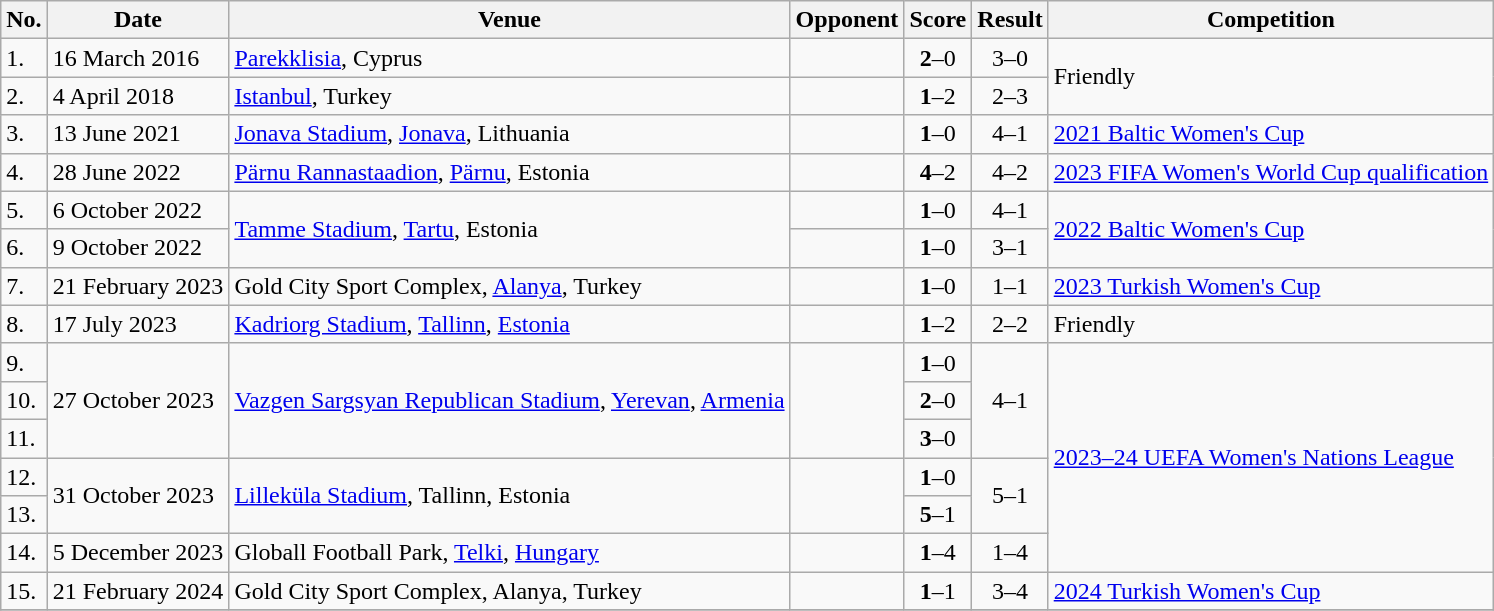<table class="wikitable">
<tr>
<th>No.</th>
<th>Date</th>
<th>Venue</th>
<th>Opponent</th>
<th>Score</th>
<th>Result</th>
<th>Competition</th>
</tr>
<tr>
<td>1.</td>
<td>16 March 2016</td>
<td><a href='#'>Parekklisia</a>, Cyprus</td>
<td></td>
<td align=center><strong>2</strong>–0</td>
<td align=center>3–0</td>
<td rowspan=2>Friendly</td>
</tr>
<tr>
<td>2.</td>
<td>4 April 2018</td>
<td><a href='#'>Istanbul</a>, Turkey</td>
<td></td>
<td align=center><strong>1</strong>–2</td>
<td align=center>2–3</td>
</tr>
<tr>
<td>3.</td>
<td>13 June 2021</td>
<td><a href='#'>Jonava Stadium</a>, <a href='#'>Jonava</a>, Lithuania</td>
<td></td>
<td align=center><strong>1</strong>–0</td>
<td align=center>4–1</td>
<td><a href='#'>2021 Baltic Women's Cup</a></td>
</tr>
<tr>
<td>4.</td>
<td>28 June 2022</td>
<td><a href='#'>Pärnu Rannastaadion</a>, <a href='#'>Pärnu</a>, Estonia</td>
<td></td>
<td align=center><strong>4</strong>–2</td>
<td align=center>4–2</td>
<td><a href='#'>2023 FIFA Women's World Cup qualification</a></td>
</tr>
<tr>
<td>5.</td>
<td>6 October 2022</td>
<td rowspan=2><a href='#'>Tamme Stadium</a>, <a href='#'>Tartu</a>, Estonia</td>
<td></td>
<td align=center><strong>1</strong>–0</td>
<td align=center>4–1</td>
<td rowspan=2><a href='#'>2022 Baltic Women's Cup</a></td>
</tr>
<tr>
<td>6.</td>
<td>9 October 2022</td>
<td></td>
<td align=center><strong>1</strong>–0</td>
<td align=center>3–1</td>
</tr>
<tr>
<td>7.</td>
<td>21 February 2023</td>
<td>Gold City Sport Complex, <a href='#'>Alanya</a>, Turkey</td>
<td></td>
<td align=center><strong>1</strong>–0</td>
<td align=center>1–1</td>
<td><a href='#'>2023 Turkish Women's Cup</a></td>
</tr>
<tr>
<td>8.</td>
<td>17 July 2023</td>
<td><a href='#'>Kadriorg Stadium</a>, <a href='#'>Tallinn</a>, <a href='#'>Estonia</a></td>
<td></td>
<td align=center><strong>1</strong>–2</td>
<td align=center>2–2</td>
<td>Friendly</td>
</tr>
<tr>
<td>9.</td>
<td rowspan=3>27 October 2023</td>
<td rowspan=3><a href='#'>Vazgen Sargsyan Republican Stadium</a>, <a href='#'>Yerevan</a>, <a href='#'>Armenia</a></td>
<td rowspan=3></td>
<td align=center><strong>1</strong>–0</td>
<td rowspan=3 align=center>4–1</td>
<td rowspan=6><a href='#'>2023–24 UEFA Women's Nations League</a></td>
</tr>
<tr>
<td>10.</td>
<td align=center><strong>2</strong>–0</td>
</tr>
<tr>
<td>11.</td>
<td align=center><strong>3</strong>–0</td>
</tr>
<tr>
<td>12.</td>
<td rowspan=2>31 October 2023</td>
<td rowspan=2><a href='#'>Lilleküla Stadium</a>, Tallinn, Estonia</td>
<td rowspan=2></td>
<td align=center><strong>1</strong>–0</td>
<td rowspan=2 align=center>5–1</td>
</tr>
<tr>
<td>13.</td>
<td align=center><strong>5</strong>–1</td>
</tr>
<tr>
<td>14.</td>
<td>5 December 2023</td>
<td>Globall Football Park, <a href='#'>Telki</a>, <a href='#'>Hungary</a></td>
<td></td>
<td align=center><strong>1</strong>–4</td>
<td align=center>1–4</td>
</tr>
<tr>
<td>15.</td>
<td>21 February 2024</td>
<td>Gold City Sport Complex, Alanya, Turkey</td>
<td></td>
<td align=center><strong>1</strong>–1</td>
<td align=center>3–4</td>
<td><a href='#'>2024 Turkish Women's Cup</a></td>
</tr>
<tr>
</tr>
</table>
